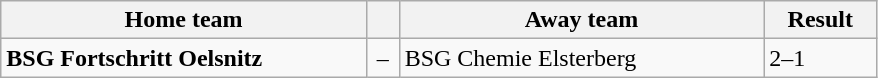<table class="wikitable" style="width:585px;" border="1">
<tr>
<th style="width:250px;" align="left">Home team</th>
<th style="width:15px;"></th>
<th style="width:250px;" align="left">Away team</th>
<th style="width:70px;" align="center;">Result</th>
</tr>
<tr>
<td><strong>BSG Fortschritt Oelsnitz</strong></td>
<td align="center">–</td>
<td>BSG Chemie Elsterberg</td>
<td>2–1</td>
</tr>
</table>
